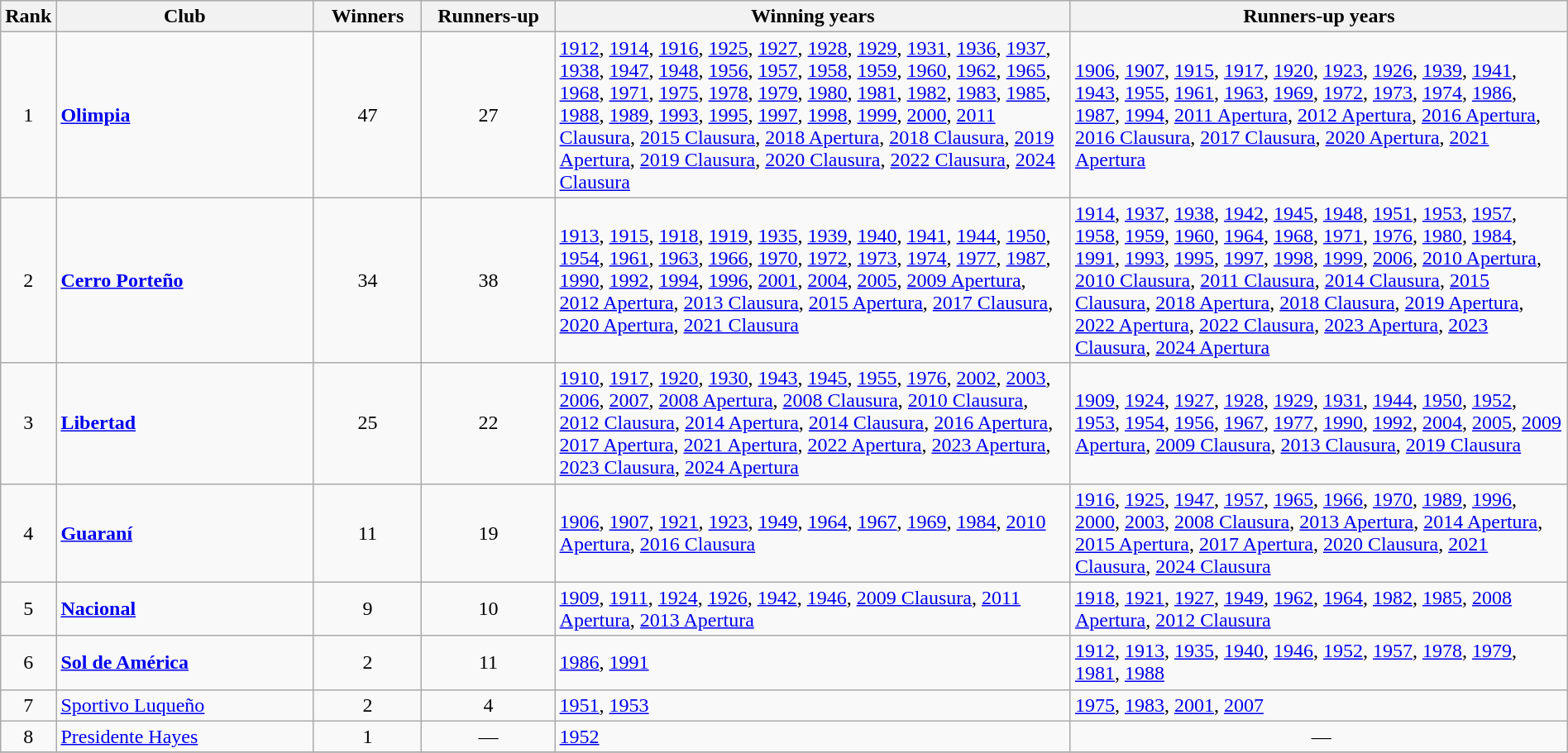<table class="wikitable sortable" width=100%>
<tr>
<th>Rank</th>
<th scope=col width=200>Club</th>
<th scope=col width=80>Winners</th>
<th scope=col width=100>Runners-up</th>
<th scope=col class="unsortable">Winning years</th>
<th scope=col class="unsortable">Runners-up years</th>
</tr>
<tr>
<td align="center">1</td>
<td><strong><a href='#'>Olimpia</a></strong></td>
<td align=center>47</td>
<td align=center>27</td>
<td><a href='#'>1912</a>, <a href='#'>1914</a>, <a href='#'>1916</a>, <a href='#'>1925</a>, <a href='#'>1927</a>, <a href='#'>1928</a>, <a href='#'>1929</a>, <a href='#'>1931</a>, <a href='#'>1936</a>, <a href='#'>1937</a>, <a href='#'>1938</a>, <a href='#'>1947</a>, <a href='#'>1948</a>, <a href='#'>1956</a>, <a href='#'>1957</a>, <a href='#'>1958</a>, <a href='#'>1959</a>, <a href='#'>1960</a>, <a href='#'>1962</a>, <a href='#'>1965</a>, <a href='#'>1968</a>, <a href='#'>1971</a>, <a href='#'>1975</a>, <a href='#'>1978</a>, <a href='#'>1979</a>, <a href='#'>1980</a>, <a href='#'>1981</a>, <a href='#'>1982</a>, <a href='#'>1983</a>, <a href='#'>1985</a>, <a href='#'>1988</a>, <a href='#'>1989</a>, <a href='#'>1993</a>, <a href='#'>1995</a>, <a href='#'>1997</a>, <a href='#'>1998</a>, <a href='#'>1999</a>, <a href='#'>2000</a>, <a href='#'>2011 Clausura</a>, <a href='#'>2015 Clausura</a>, <a href='#'>2018 Apertura</a>, <a href='#'>2018 Clausura</a>, <a href='#'>2019 Apertura</a>, <a href='#'>2019 Clausura</a>, <a href='#'>2020 Clausura</a>, <a href='#'>2022 Clausura</a>, <a href='#'>2024 Clausura</a></td>
<td><a href='#'>1906</a>, <a href='#'>1907</a>, <a href='#'>1915</a>, <a href='#'>1917</a>, <a href='#'>1920</a>, <a href='#'>1923</a>, <a href='#'>1926</a>, <a href='#'>1939</a>, <a href='#'>1941</a>, <a href='#'>1943</a>, <a href='#'>1955</a>, <a href='#'>1961</a>, <a href='#'>1963</a>, <a href='#'>1969</a>, <a href='#'>1972</a>, <a href='#'>1973</a>, <a href='#'>1974</a>, <a href='#'>1986</a>, <a href='#'>1987</a>, <a href='#'>1994</a>, <a href='#'>2011 Apertura</a>, <a href='#'>2012 Apertura</a>, <a href='#'>2016 Apertura</a>, <a href='#'>2016 Clausura</a>, <a href='#'>2017 Clausura</a>, <a href='#'>2020 Apertura</a>, <a href='#'>2021 Apertura</a></td>
</tr>
<tr>
<td align="center">2</td>
<td><strong><a href='#'>Cerro Porteño</a></strong></td>
<td align=center>34</td>
<td align=center>38</td>
<td><a href='#'>1913</a>, <a href='#'>1915</a>, <a href='#'>1918</a>, <a href='#'>1919</a>, <a href='#'>1935</a>, <a href='#'>1939</a>, <a href='#'>1940</a>, <a href='#'>1941</a>, <a href='#'>1944</a>, <a href='#'>1950</a>, <a href='#'>1954</a>, <a href='#'>1961</a>, <a href='#'>1963</a>, <a href='#'>1966</a>, <a href='#'>1970</a>, <a href='#'>1972</a>, <a href='#'>1973</a>, <a href='#'>1974</a>, <a href='#'>1977</a>, <a href='#'>1987</a>, <a href='#'>1990</a>, <a href='#'>1992</a>, <a href='#'>1994</a>, <a href='#'>1996</a>, <a href='#'>2001</a>, <a href='#'>2004</a>, <a href='#'>2005</a>, <a href='#'>2009 Apertura</a>, <a href='#'>2012 Apertura</a>, <a href='#'>2013 Clausura</a>, <a href='#'>2015 Apertura</a>, <a href='#'>2017 Clausura</a>, <a href='#'>2020 Apertura</a>, <a href='#'>2021 Clausura</a></td>
<td><a href='#'>1914</a>, <a href='#'>1937</a>, <a href='#'>1938</a>, <a href='#'>1942</a>, <a href='#'>1945</a>, <a href='#'>1948</a>, <a href='#'>1951</a>, <a href='#'>1953</a>, <a href='#'>1957</a>, <a href='#'>1958</a>, <a href='#'>1959</a>, <a href='#'>1960</a>, <a href='#'>1964</a>, <a href='#'>1968</a>, <a href='#'>1971</a>, <a href='#'>1976</a>, <a href='#'>1980</a>, <a href='#'>1984</a>, <a href='#'>1991</a>, <a href='#'>1993</a>, <a href='#'>1995</a>, <a href='#'>1997</a>, <a href='#'>1998</a>, <a href='#'>1999</a>, <a href='#'>2006</a>, <a href='#'>2010 Apertura</a>, <a href='#'>2010 Clausura</a>, <a href='#'>2011 Clausura</a>, <a href='#'>2014 Clausura</a>, <a href='#'>2015 Clausura</a>, <a href='#'>2018 Apertura</a>, <a href='#'>2018 Clausura</a>, <a href='#'>2019 Apertura</a>, <a href='#'>2022 Apertura</a>, <a href='#'>2022 Clausura</a>, <a href='#'>2023 Apertura</a>, <a href='#'>2023 Clausura</a>, <a href='#'>2024 Apertura</a></td>
</tr>
<tr>
<td align="center">3</td>
<td><strong><a href='#'>Libertad</a></strong></td>
<td align=center>25</td>
<td align=center>22</td>
<td><a href='#'>1910</a>, <a href='#'>1917</a>, <a href='#'>1920</a>, <a href='#'>1930</a>, <a href='#'>1943</a>, <a href='#'>1945</a>, <a href='#'>1955</a>, <a href='#'>1976</a>, <a href='#'>2002</a>, <a href='#'>2003</a>, <a href='#'>2006</a>, <a href='#'>2007</a>, <a href='#'>2008 Apertura</a>, <a href='#'>2008 Clausura</a>, <a href='#'>2010 Clausura</a>, <a href='#'>2012 Clausura</a>, <a href='#'>2014 Apertura</a>, <a href='#'>2014 Clausura</a>, <a href='#'>2016 Apertura</a>, <a href='#'>2017 Apertura</a>, <a href='#'>2021 Apertura</a>, <a href='#'>2022 Apertura</a>, <a href='#'>2023 Apertura</a>, <a href='#'>2023 Clausura</a>, <a href='#'>2024 Apertura</a></td>
<td><a href='#'>1909</a>, <a href='#'>1924</a>, <a href='#'>1927</a>, <a href='#'>1928</a>, <a href='#'>1929</a>, <a href='#'>1931</a>, <a href='#'>1944</a>, <a href='#'>1950</a>, <a href='#'>1952</a>, <a href='#'>1953</a>, <a href='#'>1954</a>, <a href='#'>1956</a>, <a href='#'>1967</a>, <a href='#'>1977</a>, <a href='#'>1990</a>, <a href='#'>1992</a>, <a href='#'>2004</a>, <a href='#'>2005</a>, <a href='#'>2009 Apertura</a>, <a href='#'>2009 Clausura</a>, <a href='#'>2013 Clausura</a>, <a href='#'>2019 Clausura</a></td>
</tr>
<tr>
<td align="center">4</td>
<td><strong><a href='#'>Guaraní</a></strong></td>
<td align=center>11</td>
<td align=center>19</td>
<td><a href='#'>1906</a>, <a href='#'>1907</a>, <a href='#'>1921</a>, <a href='#'>1923</a>, <a href='#'>1949</a>, <a href='#'>1964</a>, <a href='#'>1967</a>, <a href='#'>1969</a>, <a href='#'>1984</a>, <a href='#'>2010 Apertura</a>, <a href='#'>2016 Clausura</a></td>
<td><a href='#'>1916</a>, <a href='#'>1925</a>, <a href='#'>1947</a>, <a href='#'>1957</a>, <a href='#'>1965</a>, <a href='#'>1966</a>, <a href='#'>1970</a>, <a href='#'>1989</a>, <a href='#'>1996</a>, <a href='#'>2000</a>, <a href='#'>2003</a>, <a href='#'>2008 Clausura</a>, <a href='#'>2013 Apertura</a>, <a href='#'>2014 Apertura</a>, <a href='#'>2015 Apertura</a>, <a href='#'>2017 Apertura</a>, <a href='#'>2020 Clausura</a>, <a href='#'>2021 Clausura</a>, <a href='#'>2024 Clausura</a></td>
</tr>
<tr>
<td align="center">5</td>
<td><strong><a href='#'>Nacional</a></strong></td>
<td align=center>9</td>
<td align=center>10</td>
<td><a href='#'>1909</a>, <a href='#'>1911</a>, <a href='#'>1924</a>, <a href='#'>1926</a>, <a href='#'>1942</a>, <a href='#'>1946</a>, <a href='#'>2009 Clausura</a>, <a href='#'>2011 Apertura</a>, <a href='#'>2013 Apertura</a></td>
<td><a href='#'>1918</a>, <a href='#'>1921</a>, <a href='#'>1927</a>, <a href='#'>1949</a>, <a href='#'>1962</a>, <a href='#'>1964</a>, <a href='#'>1982</a>, <a href='#'>1985</a>, <a href='#'>2008 Apertura</a>, <a href='#'>2012 Clausura</a></td>
</tr>
<tr>
<td align="center">6</td>
<td><strong><a href='#'>Sol de América</a></strong></td>
<td align=center>2</td>
<td align=center>11</td>
<td><a href='#'>1986</a>, <a href='#'>1991</a></td>
<td><a href='#'>1912</a>, <a href='#'>1913</a>, <a href='#'>1935</a>, <a href='#'>1940</a>, <a href='#'>1946</a>, <a href='#'>1952</a>, <a href='#'>1957</a>, <a href='#'>1978</a>, <a href='#'>1979</a>, <a href='#'>1981</a>, <a href='#'>1988</a></td>
</tr>
<tr>
<td align="center">7</td>
<td><a href='#'>Sportivo Luqueño</a></td>
<td align=center>2</td>
<td align=center>4</td>
<td><a href='#'>1951</a>, <a href='#'>1953</a></td>
<td><a href='#'>1975</a>, <a href='#'>1983</a>, <a href='#'>2001</a>, <a href='#'>2007</a></td>
</tr>
<tr>
<td align="center">8</td>
<td><a href='#'>Presidente Hayes</a></td>
<td align=center>1</td>
<td align=center>—</td>
<td><a href='#'>1952</a></td>
<td align=center> —</td>
</tr>
<tr>
</tr>
</table>
